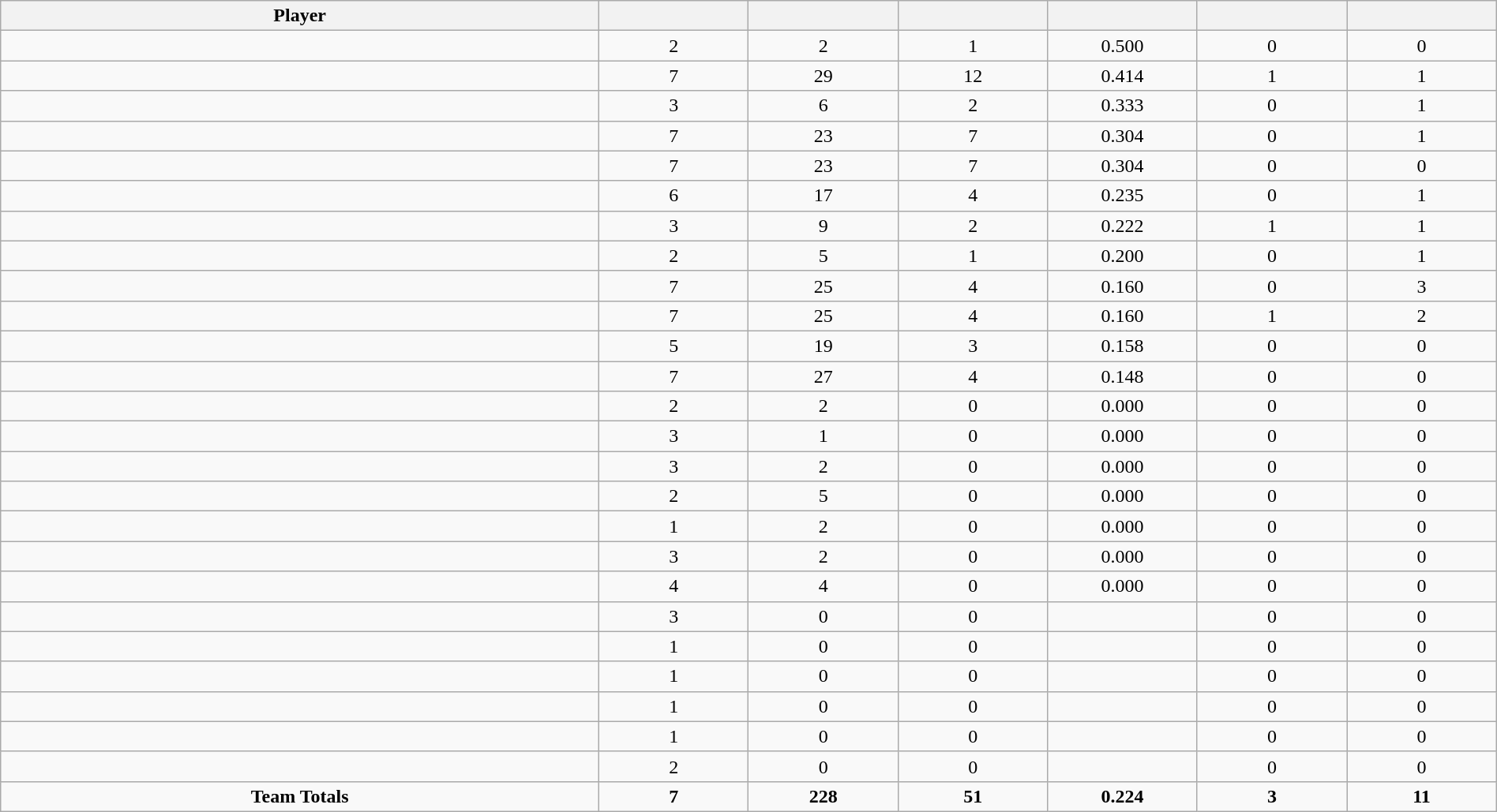<table class="wikitable sortable"  style="text-align:center; width:100%;">
<tr>
<th style="width:40%;">Player</th>
<th style="width:10%;"></th>
<th style="width:10%;"></th>
<th style="width:10%;"></th>
<th style="width:10%;"></th>
<th style="width:10%;"></th>
<th style="width:10%;"></th>
</tr>
<tr>
<td></td>
<td>2</td>
<td>2</td>
<td>1</td>
<td>0.500</td>
<td>0</td>
<td>0</td>
</tr>
<tr>
<td></td>
<td>7</td>
<td>29</td>
<td>12</td>
<td>0.414</td>
<td>1</td>
<td>1</td>
</tr>
<tr>
<td></td>
<td>3</td>
<td>6</td>
<td>2</td>
<td>0.333</td>
<td>0</td>
<td>1</td>
</tr>
<tr>
<td></td>
<td>7</td>
<td>23</td>
<td>7</td>
<td>0.304</td>
<td>0</td>
<td>1</td>
</tr>
<tr>
<td></td>
<td>7</td>
<td>23</td>
<td>7</td>
<td>0.304</td>
<td>0</td>
<td>0</td>
</tr>
<tr>
<td></td>
<td>6</td>
<td>17</td>
<td>4</td>
<td>0.235</td>
<td>0</td>
<td>1</td>
</tr>
<tr>
<td></td>
<td>3</td>
<td>9</td>
<td>2</td>
<td>0.222</td>
<td>1</td>
<td>1</td>
</tr>
<tr>
<td></td>
<td>2</td>
<td>5</td>
<td>1</td>
<td>0.200</td>
<td>0</td>
<td>1</td>
</tr>
<tr>
<td></td>
<td>7</td>
<td>25</td>
<td>4</td>
<td>0.160</td>
<td>0</td>
<td>3</td>
</tr>
<tr>
<td></td>
<td>7</td>
<td>25</td>
<td>4</td>
<td>0.160</td>
<td>1</td>
<td>2</td>
</tr>
<tr>
<td></td>
<td>5</td>
<td>19</td>
<td>3</td>
<td>0.158</td>
<td>0</td>
<td>0</td>
</tr>
<tr>
<td></td>
<td>7</td>
<td>27</td>
<td>4</td>
<td>0.148</td>
<td>0</td>
<td>0</td>
</tr>
<tr>
<td></td>
<td>2</td>
<td>2</td>
<td>0</td>
<td>0.000</td>
<td>0</td>
<td>0</td>
</tr>
<tr>
<td></td>
<td>3</td>
<td>1</td>
<td>0</td>
<td>0.000</td>
<td>0</td>
<td>0</td>
</tr>
<tr>
<td></td>
<td>3</td>
<td>2</td>
<td>0</td>
<td>0.000</td>
<td>0</td>
<td>0</td>
</tr>
<tr>
<td></td>
<td>2</td>
<td>5</td>
<td>0</td>
<td>0.000</td>
<td>0</td>
<td>0</td>
</tr>
<tr>
<td></td>
<td>1</td>
<td>2</td>
<td>0</td>
<td>0.000</td>
<td>0</td>
<td>0</td>
</tr>
<tr>
<td></td>
<td>3</td>
<td>2</td>
<td>0</td>
<td>0.000</td>
<td>0</td>
<td>0</td>
</tr>
<tr>
<td></td>
<td>4</td>
<td>4</td>
<td>0</td>
<td>0.000</td>
<td>0</td>
<td>0</td>
</tr>
<tr>
<td></td>
<td>3</td>
<td>0</td>
<td>0</td>
<td></td>
<td>0</td>
<td>0</td>
</tr>
<tr>
<td></td>
<td>1</td>
<td>0</td>
<td>0</td>
<td></td>
<td>0</td>
<td>0</td>
</tr>
<tr>
<td></td>
<td>1</td>
<td>0</td>
<td>0</td>
<td></td>
<td>0</td>
<td>0</td>
</tr>
<tr>
<td></td>
<td>1</td>
<td>0</td>
<td>0</td>
<td></td>
<td>0</td>
<td>0</td>
</tr>
<tr>
<td></td>
<td>1</td>
<td>0</td>
<td>0</td>
<td></td>
<td>0</td>
<td>0</td>
</tr>
<tr>
<td></td>
<td>2</td>
<td>0</td>
<td>0</td>
<td></td>
<td>0</td>
<td>0</td>
</tr>
<tr>
<td><strong>Team Totals</strong></td>
<td><strong>7</strong></td>
<td><strong>228</strong></td>
<td><strong>51</strong></td>
<td><strong>0.224</strong></td>
<td><strong>3</strong></td>
<td><strong>11</strong></td>
</tr>
</table>
